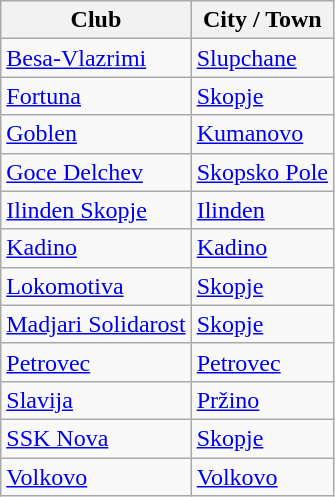<table class="wikitable sortable">
<tr>
<th>Club</th>
<th>City / Town</th>
</tr>
<tr>
<td><a href='#'>Besa-Vlazrimi</a></td>
<td><a href='#'>Slupchane</a></td>
</tr>
<tr>
<td><a href='#'>Fortuna</a></td>
<td><a href='#'>Skopje</a></td>
</tr>
<tr>
<td><a href='#'>Goblen</a></td>
<td><a href='#'>Kumanovo</a></td>
</tr>
<tr>
<td><a href='#'>Goce Delchev</a></td>
<td><a href='#'>Skopsko Pole</a></td>
</tr>
<tr>
<td><a href='#'>Ilinden Skopje</a></td>
<td><a href='#'>Ilinden</a></td>
</tr>
<tr>
<td><a href='#'>Kadino</a></td>
<td><a href='#'>Kadino</a></td>
</tr>
<tr>
<td><a href='#'>Lokomotiva</a></td>
<td><a href='#'>Skopje</a></td>
</tr>
<tr>
<td><a href='#'>Madjari Solidarost</a></td>
<td><a href='#'>Skopje</a></td>
</tr>
<tr>
<td><a href='#'>Petrovec</a></td>
<td><a href='#'>Petrovec</a></td>
</tr>
<tr>
<td><a href='#'>Slavija</a></td>
<td><a href='#'>Pržino</a></td>
</tr>
<tr>
<td><a href='#'>SSK Nova</a></td>
<td><a href='#'>Skopje</a></td>
</tr>
<tr>
<td><a href='#'>Volkovo</a></td>
<td><a href='#'>Volkovo</a></td>
</tr>
</table>
